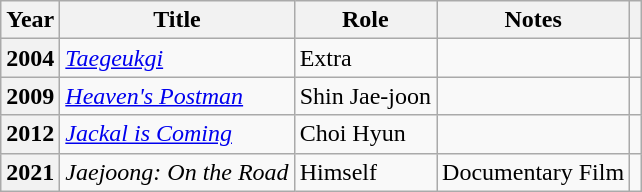<table class="wikitable sortable plainrowheaders">
<tr>
<th scope="col">Year</th>
<th scope="col">Title</th>
<th scope="col">Role</th>
<th scope="col">Notes</th>
<th scope="col" class="unsortable"></th>
</tr>
<tr>
<th scope="row">2004</th>
<td><em><a href='#'>Taegeukgi</a></em></td>
<td>Extra</td>
<td></td>
<td></td>
</tr>
<tr>
<th scope="row">2009</th>
<td><em><a href='#'>Heaven's Postman</a></em></td>
<td>Shin Jae-joon</td>
<td></td>
<td></td>
</tr>
<tr>
<th scope="row">2012</th>
<td><em><a href='#'>Jackal is Coming</a></em></td>
<td>Choi Hyun</td>
<td></td>
<td></td>
</tr>
<tr>
<th scope="row">2021</th>
<td><em>Jaejoong: On the Road</em></td>
<td>Himself</td>
<td>Documentary Film</td>
<td></td>
</tr>
</table>
